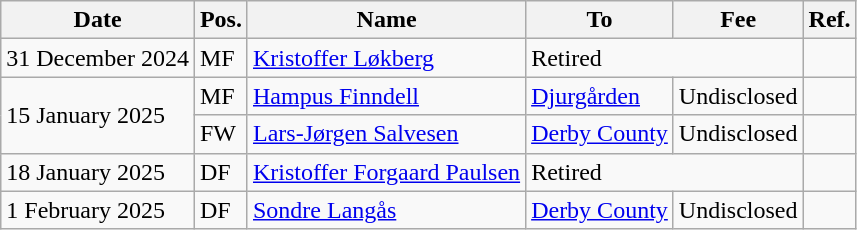<table class="wikitable">
<tr>
<th>Date</th>
<th>Pos.</th>
<th>Name</th>
<th>To</th>
<th>Fee</th>
<th>Ref.</th>
</tr>
<tr>
<td>31 December 2024</td>
<td>MF</td>
<td> <a href='#'>Kristoffer Løkberg</a></td>
<td colspan="2">Retired</td>
<td></td>
</tr>
<tr>
<td rowspan="2">15 January 2025</td>
<td>MF</td>
<td> <a href='#'>Hampus Finndell</a></td>
<td> <a href='#'>Djurgården</a></td>
<td>Undisclosed</td>
<td></td>
</tr>
<tr>
<td>FW</td>
<td> <a href='#'>Lars-Jørgen Salvesen</a></td>
<td> <a href='#'>Derby County</a></td>
<td>Undisclosed</td>
<td></td>
</tr>
<tr>
<td>18 January 2025</td>
<td>DF</td>
<td> <a href='#'>Kristoffer Forgaard Paulsen</a></td>
<td colspan="2">Retired</td>
<td></td>
</tr>
<tr>
<td>1 February 2025</td>
<td>DF</td>
<td> <a href='#'>Sondre Langås</a></td>
<td> <a href='#'>Derby County</a></td>
<td>Undisclosed</td>
<td></td>
</tr>
</table>
